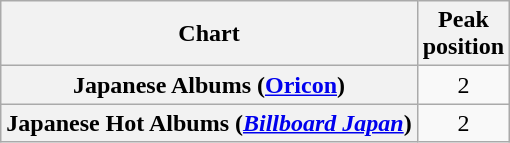<table class="wikitable sortable plainrowheaders" style="text-align:center">
<tr>
<th scope="col">Chart</th>
<th scope="col">Peak<br>position</th>
</tr>
<tr>
<th scope="row">Japanese Albums (<a href='#'>Oricon</a>)</th>
<td>2</td>
</tr>
<tr>
<th scope="row">Japanese Hot Albums (<em><a href='#'>Billboard Japan</a></em>)</th>
<td>2</td>
</tr>
</table>
